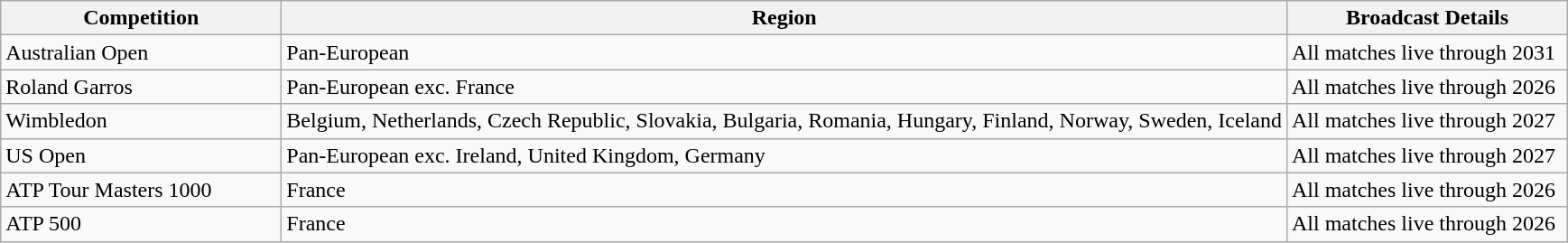<table class="wikitable">
<tr>
<th width="200">Competition</th>
<th>Region</th>
<th width="200">Broadcast Details</th>
</tr>
<tr>
<td>Australian Open</td>
<td>Pan-European</td>
<td>All matches live through 2031</td>
</tr>
<tr>
<td>Roland Garros</td>
<td>Pan-European exc. France</td>
<td>All matches live through 2026</td>
</tr>
<tr>
<td>Wimbledon</td>
<td>Belgium, Netherlands, Czech Republic, Slovakia, Bulgaria, Romania, Hungary, Finland, Norway, Sweden, Iceland</td>
<td>All matches live through 2027</td>
</tr>
<tr>
<td>US Open</td>
<td>Pan-European exc. Ireland, United Kingdom, Germany</td>
<td>All matches live through 2027</td>
</tr>
<tr>
<td>ATP Tour Masters 1000</td>
<td>France</td>
<td>All matches live through 2026</td>
</tr>
<tr>
<td>ATP 500</td>
<td>France</td>
<td>All matches live through 2026</td>
</tr>
</table>
